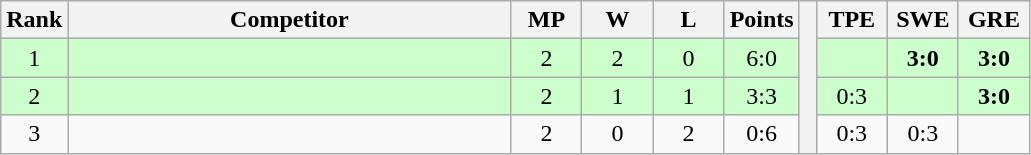<table class="wikitable" style="text-align:center">
<tr>
<th>Rank</th>
<th style="width:18em">Competitor</th>
<th style="width:2.5em">MP</th>
<th style="width:2.5em">W</th>
<th style="width:2.5em">L</th>
<th>Points</th>
<th rowspan="4"> </th>
<th style="width:2.5em">TPE</th>
<th style="width:2.5em">SWE</th>
<th style="width:2.5em">GRE</th>
</tr>
<tr style="background:#cfc;">
<td>1</td>
<td style="text-align:left"></td>
<td>2</td>
<td>2</td>
<td>0</td>
<td>6:0</td>
<td></td>
<td><strong>3:0</strong></td>
<td><strong>3:0</strong></td>
</tr>
<tr style="background:#cfc;">
<td>2</td>
<td style="text-align:left"></td>
<td>2</td>
<td>1</td>
<td>1</td>
<td>3:3</td>
<td>0:3</td>
<td></td>
<td><strong>3:0</strong></td>
</tr>
<tr>
<td>3</td>
<td style="text-align:left"></td>
<td>2</td>
<td>0</td>
<td>2</td>
<td>0:6</td>
<td>0:3</td>
<td>0:3</td>
<td></td>
</tr>
</table>
